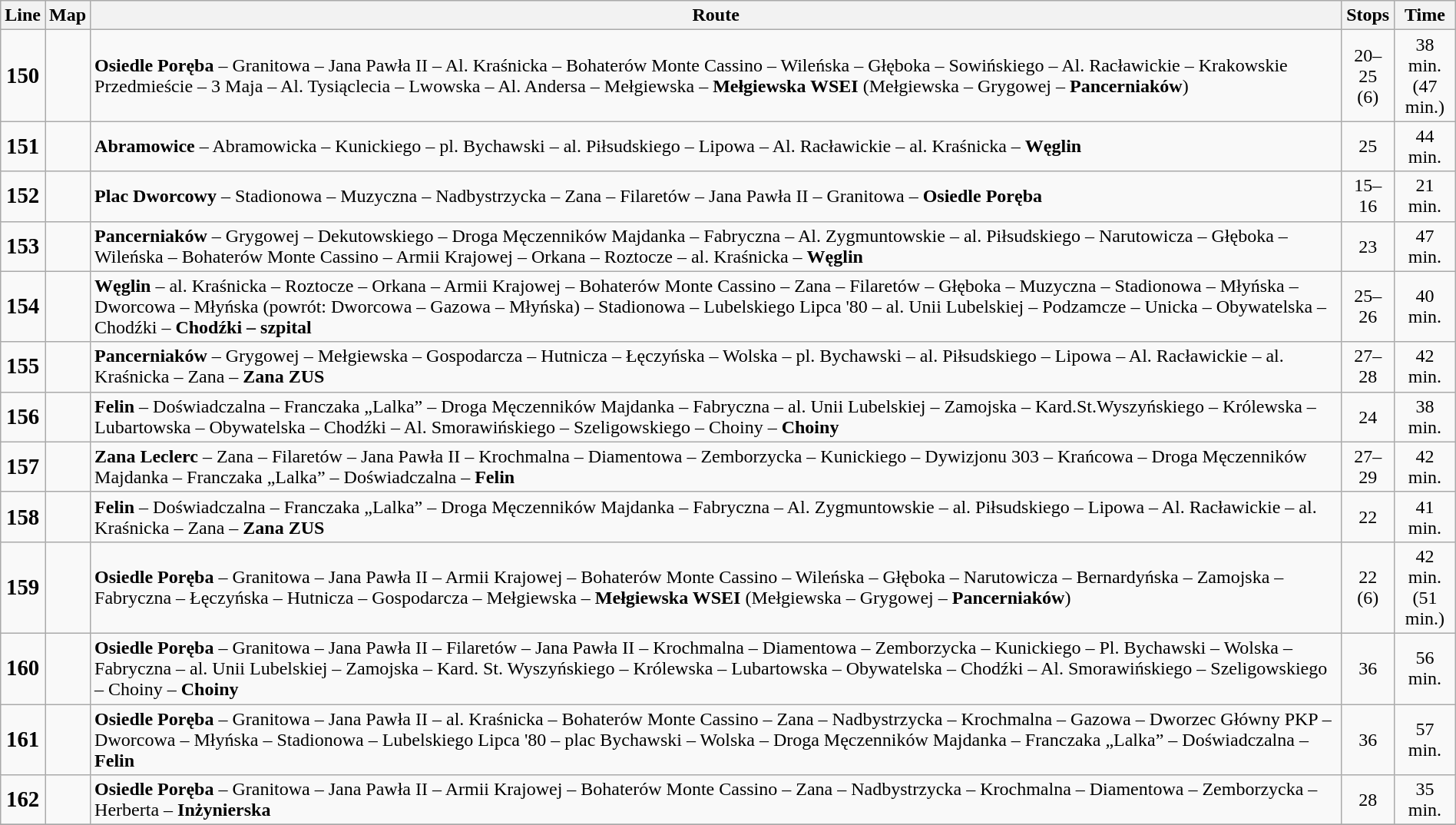<table border="1" width="100%" class="wikitable sortable">
<tr>
<th scope="col">Line</th>
<th scope="col" class="unsortable">Map</th>
<th scope="col" class="unsortable">Route</th>
<th scope="col">Stops</th>
<th scope="col">Time</th>
</tr>
<tr>
<td align="center"><big><strong>150</strong></big></td>
<td></td>
<td><strong>Osiedle Poręba</strong> – Granitowa – Jana Pawła II – Al. Kraśnicka – Bohaterów Monte Cassino – Wileńska – Głęboka – Sowińskiego – Al. Racławickie – Krakowskie Przedmieście – 3 Maja – Al. Tysiąclecia – Lwowska – Al. Andersa – Mełgiewska – <strong>Mełgiewska WSEI</strong> (Mełgiewska – Grygowej – <strong>Pancerniaków</strong>)</td>
<td align="center">20–25<br>(6)</td>
<td align="center">38 min.<br>(47 min.)</td>
</tr>
<tr>
<td align="center"><big><strong>151</strong></big></td>
<td></td>
<td><strong>Abramowice</strong> – Abramowicka – Kunickiego – pl. Bychawski – al. Piłsudskiego – Lipowa – Al. Racławickie – al. Kraśnicka – <strong>Węglin</strong></td>
<td align="center">25</td>
<td align="center">44 min.</td>
</tr>
<tr>
<td align="center"><big><strong>152</strong></big></td>
<td></td>
<td><strong>Plac Dworcowy</strong> – Stadionowa – Muzyczna – Nadbystrzycka – Zana – Filaretów – Jana Pawła II – Granitowa – <strong>Osiedle Poręba</strong></td>
<td align="center">15–16</td>
<td align="center">21 min.</td>
</tr>
<tr>
<td align="center"><big><strong>153</strong></big></td>
<td></td>
<td><strong>Pancerniaków</strong> – Grygowej – Dekutowskiego – Droga Męczenników Majdanka – Fabryczna – Al. Zygmuntowskie – al. Piłsudskiego – Narutowicza – Głęboka – Wileńska – Bohaterów Monte Cassino – Armii Krajowej – Orkana – Roztocze – al. Kraśnicka – <strong>Węglin</strong></td>
<td align="center">23</td>
<td align="center">47 min.</td>
</tr>
<tr>
<td align="center"><big><strong>154</strong></big></td>
<td></td>
<td><strong>Węglin</strong> – al. Kraśnicka – Roztocze – Orkana – Armii Krajowej – Bohaterów Monte Cassino – Zana – Filaretów – Głęboka – Muzyczna – Stadionowa – Młyńska – Dworcowa – Młyńska (powrót: Dworcowa – Gazowa – Młyńska) – Stadionowa – Lubelskiego Lipca '80 – al. Unii Lubelskiej – Podzamcze – Unicka – Obywatelska – Chodźki – <strong>Chodźki – szpital</strong></td>
<td align="center">25–26</td>
<td align="center">40 min.</td>
</tr>
<tr>
<td align="center"><big><strong>155</strong></big></td>
<td></td>
<td><strong>Pancerniaków</strong> – Grygowej – Mełgiewska – Gospodarcza – Hutnicza – Łęczyńska – Wolska – pl. Bychawski – al. Piłsudskiego – Lipowa – Al. Racławickie – al. Kraśnicka – Zana – <strong>Zana ZUS</strong></td>
<td align="center">27–28</td>
<td align="center">42 min.</td>
</tr>
<tr>
<td align="center"><big><strong>156</strong></big></td>
<td></td>
<td><strong>Felin</strong> – Doświadczalna – Franczaka „Lalka” – Droga Męczenników Majdanka – Fabryczna – al. Unii Lubelskiej – Zamojska – Kard.St.Wyszyńskiego – Królewska – Lubartowska – Obywatelska – Chodźki – Al. Smorawińskiego – Szeligowskiego – Choiny – <strong>Choiny</strong></td>
<td align="center">24</td>
<td align="center">38 min.</td>
</tr>
<tr>
<td align="center"><big><strong>157</strong></big></td>
<td></td>
<td><strong>Zana Leclerc</strong> – Zana – Filaretów – Jana Pawła II – Krochmalna – Diamentowa – Zemborzycka – Kunickiego – Dywizjonu 303 – Krańcowa – Droga Męczenników Majdanka – Franczaka „Lalka” – Doświadczalna – <strong>Felin</strong></td>
<td align="center">27–29</td>
<td align="center">42 min.</td>
</tr>
<tr>
<td align="center"><big><strong>158</strong></big></td>
<td></td>
<td><strong>Felin</strong> – Doświadczalna – Franczaka „Lalka” – Droga Męczenników Majdanka – Fabryczna – Al. Zygmuntowskie – al. Piłsudskiego – Lipowa – Al. Racławickie – al. Kraśnicka – Zana – <strong>Zana ZUS</strong></td>
<td align="center">22</td>
<td align="center">41 min.</td>
</tr>
<tr>
<td align="center"><big><strong>159</strong></big></td>
<td></td>
<td><strong>Osiedle Poręba</strong> – Granitowa – Jana Pawła II – Armii Krajowej – Bohaterów Monte Cassino – Wileńska – Głęboka – Narutowicza – Bernardyńska – Zamojska – Fabryczna – Łęczyńska – Hutnicza – Gospodarcza – Mełgiewska – <strong>Mełgiewska WSEI</strong> (Mełgiewska – Grygowej – <strong>Pancerniaków</strong>)</td>
<td align="center">22<br>(6)</td>
<td align="center">42 min.<br>(51 min.)</td>
</tr>
<tr>
<td align="center"><big><strong>160</strong></big></td>
<td></td>
<td><strong>Osiedle Poręba</strong> – Granitowa – Jana Pawła II – Filaretów – Jana Pawła II – Krochmalna – Diamentowa – Zemborzycka – Kunickiego – Pl. Bychawski – Wolska – Fabryczna – al. Unii Lubelskiej – Zamojska – Kard. St. Wyszyńskiego – Królewska – Lubartowska – Obywatelska – Chodźki – Al. Smorawińskiego – Szeligowskiego – Choiny – <strong>Choiny</strong></td>
<td align="center">36</td>
<td align="center">56 min.</td>
</tr>
<tr>
<td align="center"><big><strong>161</strong></big></td>
<td></td>
<td><strong>Osiedle Poręba</strong> – Granitowa – Jana Pawła II – al. Kraśnicka – Bohaterów Monte Cassino – Zana – Nadbystrzycka – Krochmalna – Gazowa – Dworzec Główny PKP – Dworcowa – Młyńska – Stadionowa – Lubelskiego Lipca '80 – plac Bychawski – Wolska – Droga Męczenników Majdanka – Franczaka „Lalka” – Doświadczalna – <strong>Felin</strong></td>
<td align="center">36</td>
<td align="center">57 min.</td>
</tr>
<tr>
<td align="center"><big><strong>162</strong></big></td>
<td></td>
<td><strong>Osiedle Poręba</strong> – Granitowa – Jana Pawła II – Armii Krajowej – Bohaterów Monte Cassino – Zana – Nadbystrzycka – Krochmalna – Diamentowa – Zemborzycka – Herberta – <strong>Inżynierska</strong></td>
<td align="center">28</td>
<td align="center">35 min.</td>
</tr>
<tr>
</tr>
</table>
